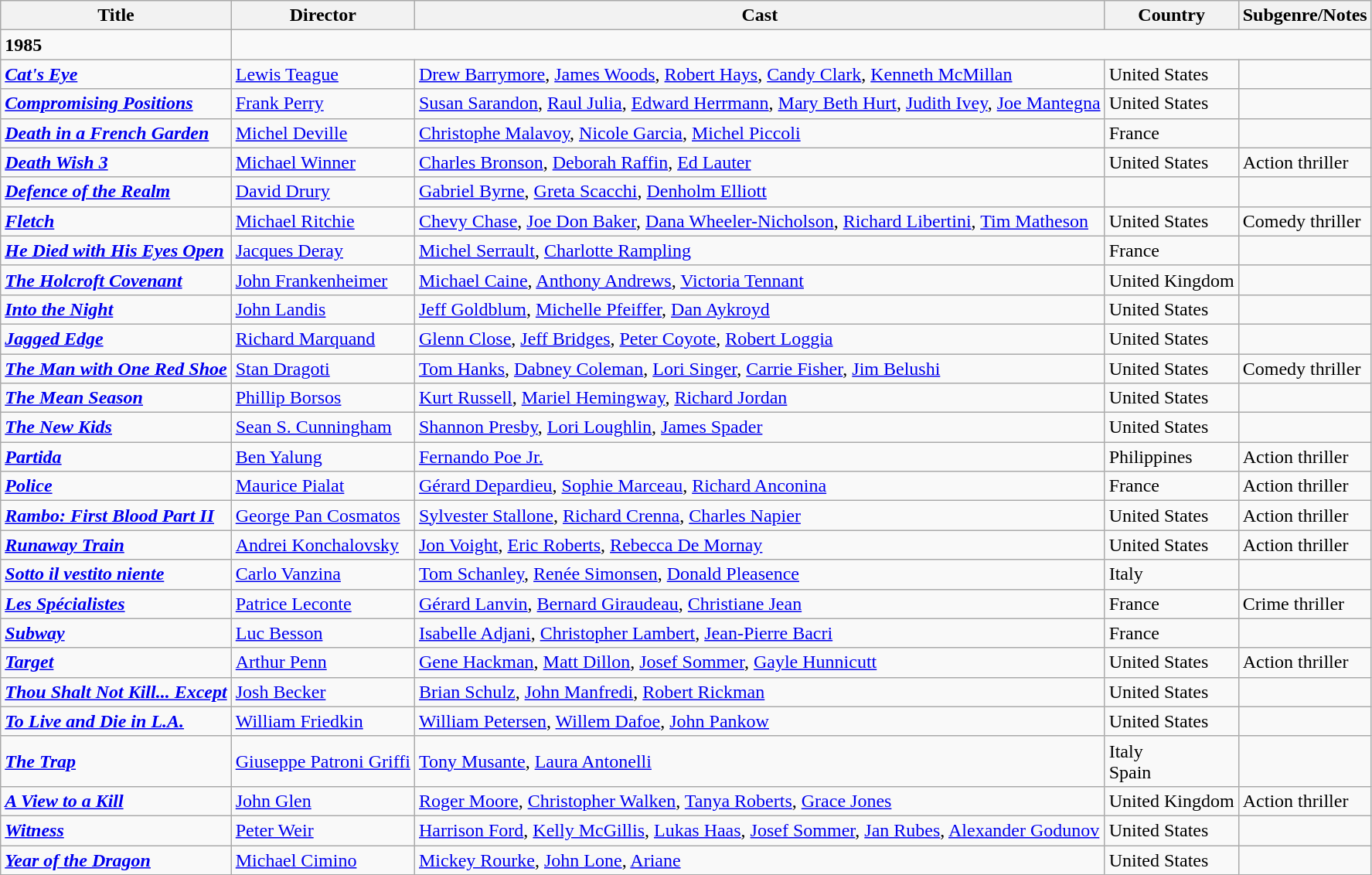<table class="wikitable sortable">
<tr>
<th>Title</th>
<th>Director</th>
<th>Cast</th>
<th>Country</th>
<th>Subgenre/Notes</th>
</tr>
<tr>
<td><strong>1985</strong></td>
</tr>
<tr>
<td><strong><em><a href='#'>Cat's Eye</a></em></strong></td>
<td><a href='#'>Lewis Teague</a></td>
<td><a href='#'>Drew Barrymore</a>, <a href='#'>James Woods</a>, <a href='#'>Robert Hays</a>, <a href='#'>Candy Clark</a>, <a href='#'>Kenneth McMillan</a></td>
<td>United States</td>
<td></td>
</tr>
<tr>
<td><strong><em><a href='#'>Compromising Positions</a></em></strong></td>
<td><a href='#'>Frank Perry</a></td>
<td><a href='#'>Susan Sarandon</a>, <a href='#'>Raul Julia</a>, <a href='#'>Edward Herrmann</a>, <a href='#'>Mary Beth Hurt</a>, <a href='#'>Judith Ivey</a>, <a href='#'>Joe Mantegna</a></td>
<td>United States</td>
<td></td>
</tr>
<tr>
<td><strong><em><a href='#'>Death in a French Garden</a></em></strong></td>
<td><a href='#'>Michel Deville</a></td>
<td><a href='#'>Christophe Malavoy</a>, <a href='#'>Nicole Garcia</a>, <a href='#'>Michel Piccoli</a></td>
<td>France</td>
<td></td>
</tr>
<tr>
<td><strong><em><a href='#'>Death Wish 3</a></em></strong></td>
<td><a href='#'>Michael Winner</a></td>
<td><a href='#'>Charles Bronson</a>, <a href='#'>Deborah Raffin</a>, <a href='#'>Ed Lauter</a></td>
<td>United States</td>
<td>Action thriller</td>
</tr>
<tr>
<td><strong><em><a href='#'>Defence of the Realm</a></em></strong></td>
<td><a href='#'>David Drury</a></td>
<td><a href='#'>Gabriel Byrne</a>, <a href='#'>Greta Scacchi</a>, <a href='#'>Denholm Elliott</a></td>
<td></td>
<td></td>
</tr>
<tr>
<td><strong><em><a href='#'>Fletch</a></em></strong></td>
<td><a href='#'>Michael Ritchie</a></td>
<td><a href='#'>Chevy Chase</a>, <a href='#'>Joe Don Baker</a>, <a href='#'>Dana Wheeler-Nicholson</a>, <a href='#'>Richard Libertini</a>, <a href='#'>Tim Matheson</a></td>
<td>United States</td>
<td>Comedy thriller</td>
</tr>
<tr>
<td><strong><em><a href='#'>He Died with His Eyes Open</a></em></strong></td>
<td><a href='#'>Jacques Deray</a></td>
<td><a href='#'>Michel Serrault</a>, <a href='#'>Charlotte Rampling</a></td>
<td>France</td>
<td></td>
</tr>
<tr>
<td><strong><em><a href='#'>The Holcroft Covenant</a></em></strong></td>
<td><a href='#'>John Frankenheimer</a></td>
<td><a href='#'>Michael Caine</a>, <a href='#'>Anthony Andrews</a>, <a href='#'>Victoria Tennant</a></td>
<td>United Kingdom</td>
<td></td>
</tr>
<tr>
<td><strong><em><a href='#'>Into the Night</a></em></strong></td>
<td><a href='#'>John Landis</a></td>
<td><a href='#'>Jeff Goldblum</a>, <a href='#'>Michelle Pfeiffer</a>, <a href='#'>Dan Aykroyd</a></td>
<td>United States</td>
<td></td>
</tr>
<tr>
<td><strong><em><a href='#'>Jagged Edge</a></em></strong></td>
<td><a href='#'>Richard Marquand</a></td>
<td><a href='#'>Glenn Close</a>, <a href='#'>Jeff Bridges</a>, <a href='#'>Peter Coyote</a>, <a href='#'>Robert Loggia</a></td>
<td>United States</td>
<td></td>
</tr>
<tr>
<td><strong><em><a href='#'>The Man with One Red Shoe</a></em></strong></td>
<td><a href='#'>Stan Dragoti</a></td>
<td><a href='#'>Tom Hanks</a>, <a href='#'>Dabney Coleman</a>, <a href='#'>Lori Singer</a>, <a href='#'>Carrie Fisher</a>, <a href='#'>Jim Belushi</a></td>
<td>United States</td>
<td>Comedy thriller</td>
</tr>
<tr>
<td><strong><em><a href='#'>The Mean Season</a></em></strong></td>
<td><a href='#'>Phillip Borsos</a></td>
<td><a href='#'>Kurt Russell</a>, <a href='#'>Mariel Hemingway</a>, <a href='#'>Richard Jordan</a></td>
<td>United States</td>
<td></td>
</tr>
<tr>
<td><strong><em><a href='#'>The New Kids</a></em></strong></td>
<td><a href='#'>Sean S. Cunningham</a></td>
<td><a href='#'>Shannon Presby</a>, <a href='#'>Lori Loughlin</a>, <a href='#'>James Spader</a></td>
<td>United States</td>
<td></td>
</tr>
<tr>
<td><strong><em><a href='#'>Partida</a></em></strong></td>
<td><a href='#'>Ben Yalung</a></td>
<td><a href='#'>Fernando Poe Jr.</a></td>
<td>Philippines</td>
<td>Action thriller</td>
</tr>
<tr>
<td><strong><em><a href='#'>Police</a></em></strong></td>
<td><a href='#'>Maurice Pialat</a></td>
<td><a href='#'>Gérard Depardieu</a>, <a href='#'>Sophie Marceau</a>, <a href='#'>Richard Anconina</a></td>
<td>France</td>
<td>Action thriller</td>
</tr>
<tr>
<td><strong><em><a href='#'>Rambo: First Blood Part II</a></em></strong></td>
<td><a href='#'>George Pan Cosmatos</a></td>
<td><a href='#'>Sylvester Stallone</a>, <a href='#'>Richard Crenna</a>, <a href='#'>Charles Napier</a></td>
<td>United States</td>
<td>Action thriller</td>
</tr>
<tr>
<td><strong><em><a href='#'>Runaway Train</a></em></strong></td>
<td><a href='#'>Andrei Konchalovsky</a></td>
<td><a href='#'>Jon Voight</a>, <a href='#'>Eric Roberts</a>, <a href='#'>Rebecca De Mornay</a></td>
<td>United States</td>
<td>Action thriller</td>
</tr>
<tr>
<td><strong><em><a href='#'>Sotto il vestito niente</a></em></strong></td>
<td><a href='#'>Carlo Vanzina</a></td>
<td><a href='#'>Tom Schanley</a>, <a href='#'>Renée Simonsen</a>, <a href='#'>Donald Pleasence</a></td>
<td>Italy</td>
<td></td>
</tr>
<tr>
<td><strong><em><a href='#'>Les Spécialistes</a></em></strong></td>
<td><a href='#'>Patrice Leconte</a></td>
<td><a href='#'>Gérard Lanvin</a>, <a href='#'>Bernard Giraudeau</a>, <a href='#'>Christiane Jean</a></td>
<td>France</td>
<td>Crime thriller</td>
</tr>
<tr>
<td><strong><em><a href='#'>Subway</a></em></strong></td>
<td><a href='#'>Luc Besson</a></td>
<td><a href='#'>Isabelle Adjani</a>, <a href='#'>Christopher Lambert</a>, <a href='#'>Jean-Pierre Bacri</a></td>
<td>France</td>
<td></td>
</tr>
<tr>
<td><strong><em><a href='#'>Target</a></em></strong></td>
<td><a href='#'>Arthur Penn</a></td>
<td><a href='#'>Gene Hackman</a>, <a href='#'>Matt Dillon</a>, <a href='#'>Josef Sommer</a>, <a href='#'>Gayle Hunnicutt</a></td>
<td>United States</td>
<td>Action thriller</td>
</tr>
<tr>
<td><strong><em><a href='#'>Thou Shalt Not Kill... Except</a></em></strong></td>
<td><a href='#'>Josh Becker</a></td>
<td><a href='#'>Brian Schulz</a>, <a href='#'>John Manfredi</a>, <a href='#'>Robert Rickman</a></td>
<td>United States</td>
<td></td>
</tr>
<tr>
<td><strong><em><a href='#'>To Live and Die in L.A.</a></em></strong></td>
<td><a href='#'>William Friedkin</a></td>
<td><a href='#'>William Petersen</a>, <a href='#'>Willem Dafoe</a>, <a href='#'>John Pankow</a></td>
<td>United States</td>
<td></td>
</tr>
<tr>
<td><strong><em><a href='#'>The Trap</a></em></strong></td>
<td><a href='#'>Giuseppe Patroni Griffi</a></td>
<td><a href='#'>Tony Musante</a>, <a href='#'>Laura Antonelli</a></td>
<td>Italy<br>Spain</td>
<td></td>
</tr>
<tr>
<td><strong><em><a href='#'>A View to a Kill</a></em></strong></td>
<td><a href='#'>John Glen</a></td>
<td><a href='#'>Roger Moore</a>, <a href='#'>Christopher Walken</a>, <a href='#'>Tanya Roberts</a>, <a href='#'>Grace Jones</a></td>
<td>United Kingdom</td>
<td>Action thriller</td>
</tr>
<tr>
<td><strong><em><a href='#'>Witness</a></em></strong></td>
<td><a href='#'>Peter Weir</a></td>
<td><a href='#'>Harrison Ford</a>, <a href='#'>Kelly McGillis</a>, <a href='#'>Lukas Haas</a>, <a href='#'>Josef Sommer</a>, <a href='#'>Jan Rubes</a>, <a href='#'>Alexander Godunov</a></td>
<td>United States</td>
<td></td>
</tr>
<tr>
<td><strong><em><a href='#'>Year of the Dragon</a></em></strong></td>
<td><a href='#'>Michael Cimino</a></td>
<td><a href='#'>Mickey Rourke</a>, <a href='#'>John Lone</a>, <a href='#'>Ariane</a></td>
<td>United States</td>
<td></td>
</tr>
</table>
